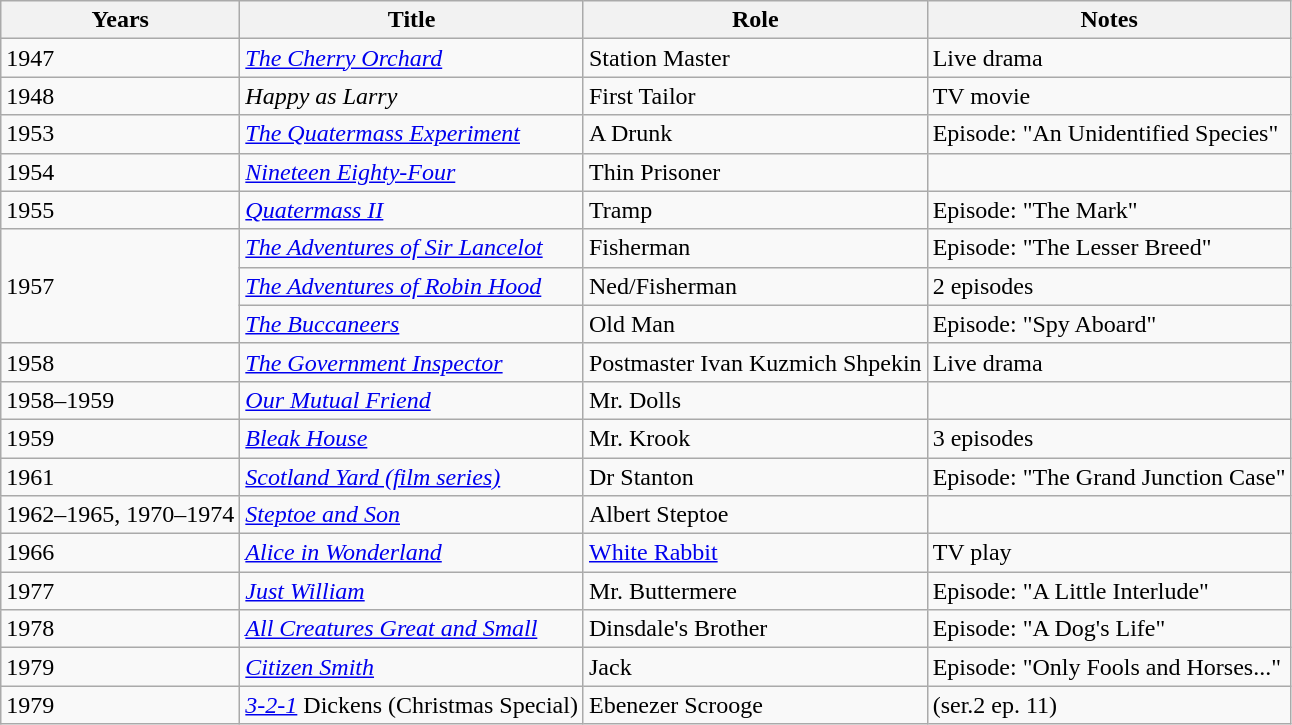<table class="wikitable">
<tr>
<th>Years</th>
<th>Title</th>
<th>Role</th>
<th>Notes</th>
</tr>
<tr>
<td>1947</td>
<td><em><a href='#'>The Cherry Orchard</a></em></td>
<td>Station Master</td>
<td>Live drama</td>
</tr>
<tr>
<td>1948</td>
<td><em>Happy as Larry</em></td>
<td>First Tailor</td>
<td>TV movie</td>
</tr>
<tr>
<td>1953</td>
<td><em><a href='#'>The Quatermass Experiment</a></em></td>
<td>A Drunk</td>
<td>Episode: "An Unidentified Species"</td>
</tr>
<tr>
<td>1954</td>
<td><a href='#'><em>Nineteen Eighty-Four</em></a></td>
<td>Thin Prisoner</td>
<td></td>
</tr>
<tr>
<td>1955</td>
<td><em><a href='#'>Quatermass II</a></em></td>
<td>Tramp</td>
<td>Episode: "The Mark"</td>
</tr>
<tr>
<td rowspan="3">1957</td>
<td><em><a href='#'>The Adventures of Sir Lancelot</a></em></td>
<td>Fisherman</td>
<td>Episode: "The Lesser Breed"</td>
</tr>
<tr>
<td><a href='#'><em>The Adventures of Robin Hood</em></a></td>
<td>Ned/Fisherman</td>
<td>2 episodes</td>
</tr>
<tr>
<td><a href='#'><em>The Buccaneers</em></a></td>
<td>Old Man</td>
<td>Episode: "Spy Aboard"</td>
</tr>
<tr>
<td>1958</td>
<td><em><a href='#'>The Government Inspector</a></em></td>
<td>Postmaster Ivan Kuzmich Shpekin</td>
<td>Live drama</td>
</tr>
<tr>
<td>1958–1959</td>
<td><a href='#'><em>Our Mutual Friend</em></a></td>
<td>Mr. Dolls</td>
<td></td>
</tr>
<tr>
<td>1959</td>
<td><a href='#'><em>Bleak House</em></a></td>
<td>Mr. Krook</td>
<td>3 episodes</td>
</tr>
<tr>
<td>1961</td>
<td><em><a href='#'>Scotland Yard (film series)</a></em></td>
<td>Dr Stanton</td>
<td>Episode: "The Grand Junction Case"</td>
</tr>
<tr>
<td>1962–1965, 1970–1974</td>
<td><em><a href='#'>Steptoe and Son</a></em></td>
<td>Albert Steptoe</td>
<td></td>
</tr>
<tr>
<td>1966</td>
<td><a href='#'><em>Alice in Wonderland</em></a></td>
<td><a href='#'>White Rabbit</a></td>
<td>TV play</td>
</tr>
<tr>
<td>1977</td>
<td><a href='#'><em>Just William</em></a></td>
<td>Mr. Buttermere</td>
<td>Episode: "A Little Interlude"</td>
</tr>
<tr>
<td>1978</td>
<td><a href='#'><em>All Creatures Great and Small</em></a></td>
<td>Dinsdale's Brother</td>
<td>Episode: "A Dog's Life"</td>
</tr>
<tr>
<td>1979</td>
<td><em><a href='#'>Citizen Smith</a></em></td>
<td>Jack</td>
<td>Episode: "Only Fools and Horses..."</td>
</tr>
<tr>
<td>1979</td>
<td><em><a href='#'>3-2-1</a></em>  Dickens (Christmas Special)</td>
<td>Ebenezer Scrooge</td>
<td>(ser.2 ep. 11)</td>
</tr>
</table>
